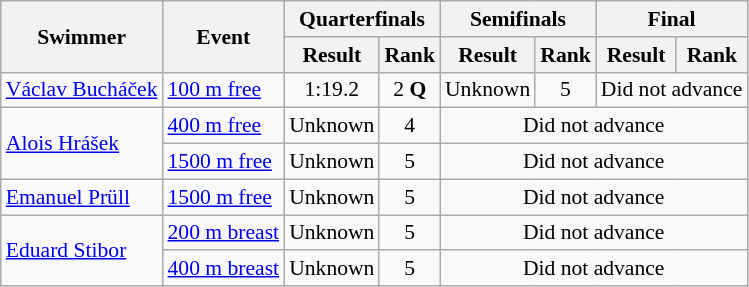<table class=wikitable style="font-size:90%">
<tr>
<th rowspan=2>Swimmer</th>
<th rowspan=2>Event</th>
<th colspan=2>Quarterfinals</th>
<th colspan=2>Semifinals</th>
<th colspan=2>Final</th>
</tr>
<tr>
<th>Result</th>
<th>Rank</th>
<th>Result</th>
<th>Rank</th>
<th>Result</th>
<th>Rank</th>
</tr>
<tr>
<td><a href='#'>Václav Bucháček</a></td>
<td><a href='#'>100 m free</a></td>
<td align=center>1:19.2</td>
<td align=center>2 <strong>Q</strong></td>
<td align=center>Unknown</td>
<td align=center>5</td>
<td align=center colspan=2>Did not advance</td>
</tr>
<tr>
<td rowspan=2><a href='#'>Alois Hrášek</a></td>
<td><a href='#'>400 m free</a></td>
<td align=center>Unknown</td>
<td align=center>4</td>
<td align=center colspan=4>Did not advance</td>
</tr>
<tr>
<td><a href='#'>1500 m free</a></td>
<td align=center>Unknown</td>
<td align=center>5</td>
<td align=center colspan=4>Did not advance</td>
</tr>
<tr>
<td><a href='#'>Emanuel Prüll</a></td>
<td><a href='#'>1500 m free</a></td>
<td align=center>Unknown</td>
<td align=center>5</td>
<td align=center colspan=4>Did not advance</td>
</tr>
<tr>
<td rowspan=2><a href='#'>Eduard Stibor</a></td>
<td><a href='#'>200 m breast</a></td>
<td align=center>Unknown</td>
<td align=center>5</td>
<td align=center colspan=4>Did not advance</td>
</tr>
<tr>
<td><a href='#'>400 m breast</a></td>
<td align=center>Unknown</td>
<td align=center>5</td>
<td align=center colspan=4>Did not advance</td>
</tr>
</table>
